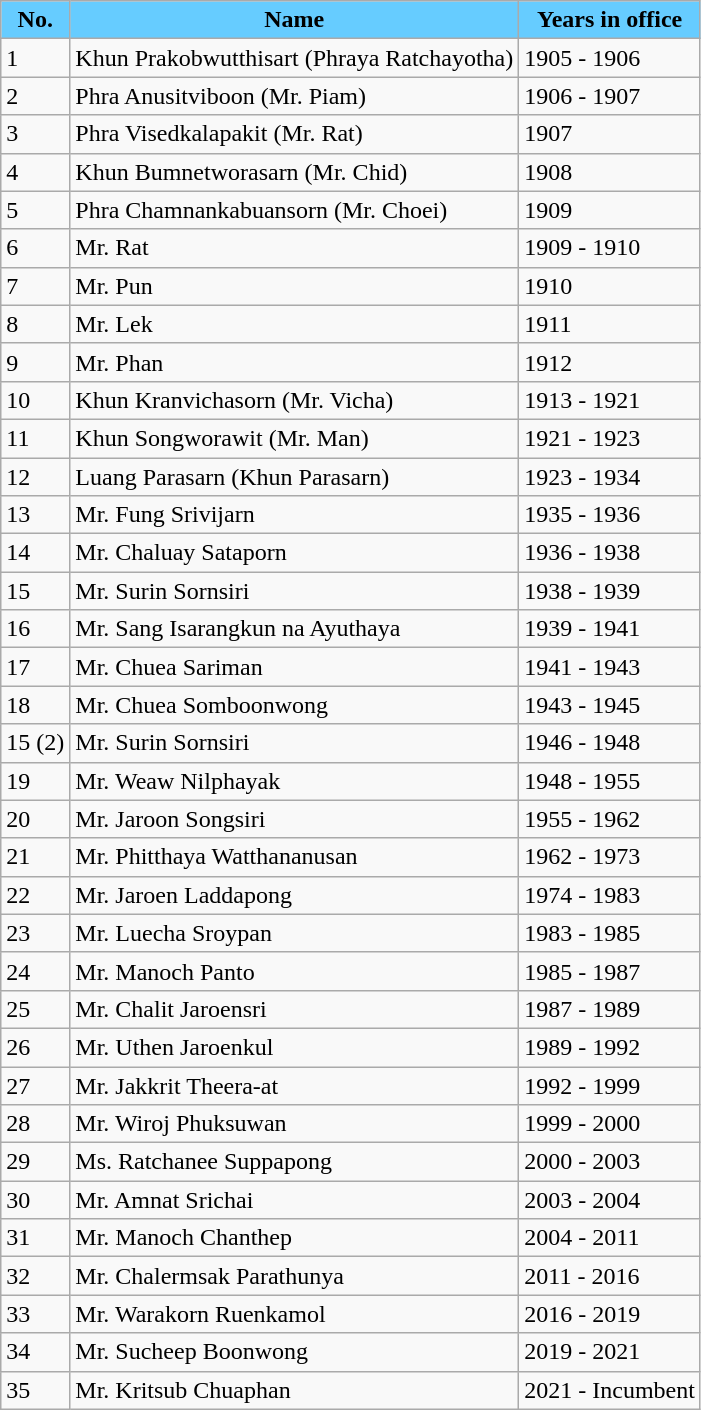<table class="wikitable">
<tr>
<th style="background:#66ccff;text-align: center;">No.</th>
<th style="background:#66ccff;text-align: center;">Name</th>
<th style="background:#66ccff;text-align: center;">Years in office</th>
</tr>
<tr>
<td>1</td>
<td>Khun Prakobwutthisart (Phraya Ratchayotha)</td>
<td>1905 - 1906</td>
</tr>
<tr>
<td>2</td>
<td>Phra Anusitviboon (Mr. Piam)</td>
<td>1906 - 1907</td>
</tr>
<tr>
<td>3</td>
<td>Phra Visedkalapakit (Mr. Rat)</td>
<td>1907</td>
</tr>
<tr>
<td>4</td>
<td>Khun Bumnetworasarn (Mr. Chid)</td>
<td>1908</td>
</tr>
<tr>
<td>5</td>
<td>Phra Chamnankabuansorn (Mr. Choei)</td>
<td>1909</td>
</tr>
<tr>
<td>6</td>
<td>Mr. Rat</td>
<td>1909 - 1910</td>
</tr>
<tr>
<td>7</td>
<td>Mr. Pun</td>
<td>1910</td>
</tr>
<tr>
<td>8</td>
<td>Mr. Lek</td>
<td>1911</td>
</tr>
<tr>
<td>9</td>
<td>Mr. Phan</td>
<td>1912</td>
</tr>
<tr>
<td>10</td>
<td>Khun Kranvichasorn (Mr. Vicha)</td>
<td>1913 - 1921</td>
</tr>
<tr>
<td>11</td>
<td>Khun Songworawit (Mr. Man)</td>
<td>1921 - 1923</td>
</tr>
<tr>
<td>12</td>
<td>Luang Parasarn (Khun Parasarn)</td>
<td>1923 - 1934</td>
</tr>
<tr>
<td>13</td>
<td>Mr. Fung Srivijarn</td>
<td>1935 - 1936</td>
</tr>
<tr>
<td>14</td>
<td>Mr. Chaluay Sataporn</td>
<td>1936 - 1938</td>
</tr>
<tr>
<td>15</td>
<td>Mr. Surin Sornsiri</td>
<td>1938 - 1939</td>
</tr>
<tr>
<td>16</td>
<td>Mr. Sang Isarangkun na Ayuthaya</td>
<td>1939 - 1941</td>
</tr>
<tr>
<td>17</td>
<td>Mr. Chuea Sariman</td>
<td>1941 - 1943</td>
</tr>
<tr>
<td>18</td>
<td>Mr. Chuea Somboonwong</td>
<td>1943 - 1945</td>
</tr>
<tr>
<td>15 (2)</td>
<td>Mr. Surin Sornsiri</td>
<td>1946 - 1948</td>
</tr>
<tr>
<td>19</td>
<td>Mr. Weaw Nilphayak</td>
<td>1948 - 1955</td>
</tr>
<tr>
<td>20</td>
<td>Mr. Jaroon Songsiri</td>
<td>1955 - 1962</td>
</tr>
<tr>
<td>21</td>
<td>Mr. Phitthaya Watthananusan</td>
<td>1962 - 1973</td>
</tr>
<tr>
<td>22</td>
<td>Mr. Jaroen Laddapong</td>
<td>1974 - 1983</td>
</tr>
<tr>
<td>23</td>
<td>Mr. Luecha Sroypan</td>
<td>1983 - 1985</td>
</tr>
<tr>
<td>24</td>
<td>Mr. Manoch Panto</td>
<td>1985 - 1987</td>
</tr>
<tr>
<td>25</td>
<td>Mr. Chalit Jaroensri</td>
<td>1987 - 1989</td>
</tr>
<tr>
<td>26</td>
<td>Mr. Uthen Jaroenkul</td>
<td>1989 - 1992</td>
</tr>
<tr>
<td>27</td>
<td>Mr. Jakkrit Theera-at</td>
<td>1992 - 1999</td>
</tr>
<tr>
<td>28</td>
<td>Mr. Wiroj Phuksuwan</td>
<td>1999 - 2000</td>
</tr>
<tr>
<td>29</td>
<td>Ms. Ratchanee Suppapong</td>
<td>2000 - 2003</td>
</tr>
<tr>
<td>30</td>
<td>Mr. Amnat Srichai</td>
<td>2003 - 2004</td>
</tr>
<tr>
<td>31</td>
<td>Mr. Manoch Chanthep</td>
<td>2004 - 2011</td>
</tr>
<tr>
<td>32</td>
<td>Mr. Chalermsak Parathunya</td>
<td>2011 - 2016</td>
</tr>
<tr>
<td>33</td>
<td>Mr. Warakorn Ruenkamol</td>
<td>2016 - 2019</td>
</tr>
<tr>
<td>34</td>
<td>Mr. Sucheep Boonwong</td>
<td>2019 - 2021</td>
</tr>
<tr>
<td>35</td>
<td>Mr. Kritsub Chuaphan</td>
<td>2021 - Incumbent</td>
</tr>
</table>
